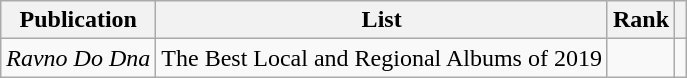<table class="sortable wikitable">
<tr>
<th>Publication</th>
<th>List</th>
<th>Rank</th>
<th class="unsortable"></th>
</tr>
<tr>
<td><em>Ravno Do Dna</em></td>
<td>The Best Local and Regional Albums of 2019</td>
<td></td>
<td></td>
</tr>
</table>
